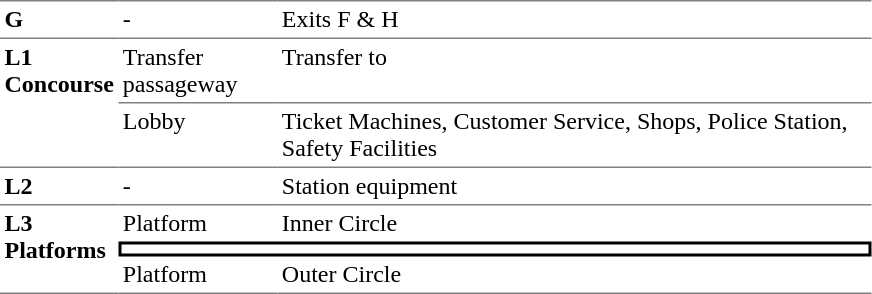<table table border=0 cellspacing=0 cellpadding=3>
<tr>
<td style="border-top:solid 1px gray;" valign=top><strong>G</strong></td>
<td style="border-top:solid 1px gray;" valign=top>-</td>
<td style="border-top:solid 1px gray;" valign=top>Exits F & H</td>
</tr>
<tr>
<td style="border-bottom:solid 1px gray; border-top:solid 1px gray;" valign=top width=50 rowspan=2><strong>L1<br>Concourse</strong></td>
<td style="border-bottom:solid 1px gray; border-top:solid 1px gray;" valign=top width=100>Transfer passageway</td>
<td style="border-bottom:solid 1px gray; border-top:solid 1px gray;" valign=top width=390>Transfer to </td>
</tr>
<tr>
<td style="border-bottom:solid 1px gray;" valign=top> Lobby</td>
<td style="border-bottom:solid 1px gray;" valign=top>Ticket Machines, Customer Service, Shops, Police Station, Safety Facilities</td>
</tr>
<tr>
<td style="border-bottom:solid 1px gray;" width=50 valign=top><strong>L2</strong></td>
<td style="border-bottom:solid 1px gray;" width=100 valign=top>-</td>
<td style="border-bottom:solid 1px gray;" width=390 valign=top>Station equipment</td>
</tr>
<tr>
<td style="border-bottom:solid 1px gray;" rowspan=3 valign=top><strong>L3<br>Platforms</strong></td>
<td>Platform </td>
<td>  Inner Circle </td>
</tr>
<tr>
<td style="border-right:solid 2px black;border-left:solid 2px black;border-top:solid 2px black;border-bottom:solid 2px black;text-align:center;" colspan=2></td>
</tr>
<tr>
<td style="border-bottom:solid 1px gray;">Platform </td>
<td style="border-bottom:solid 1px gray;"> Outer Circle  </td>
</tr>
</table>
